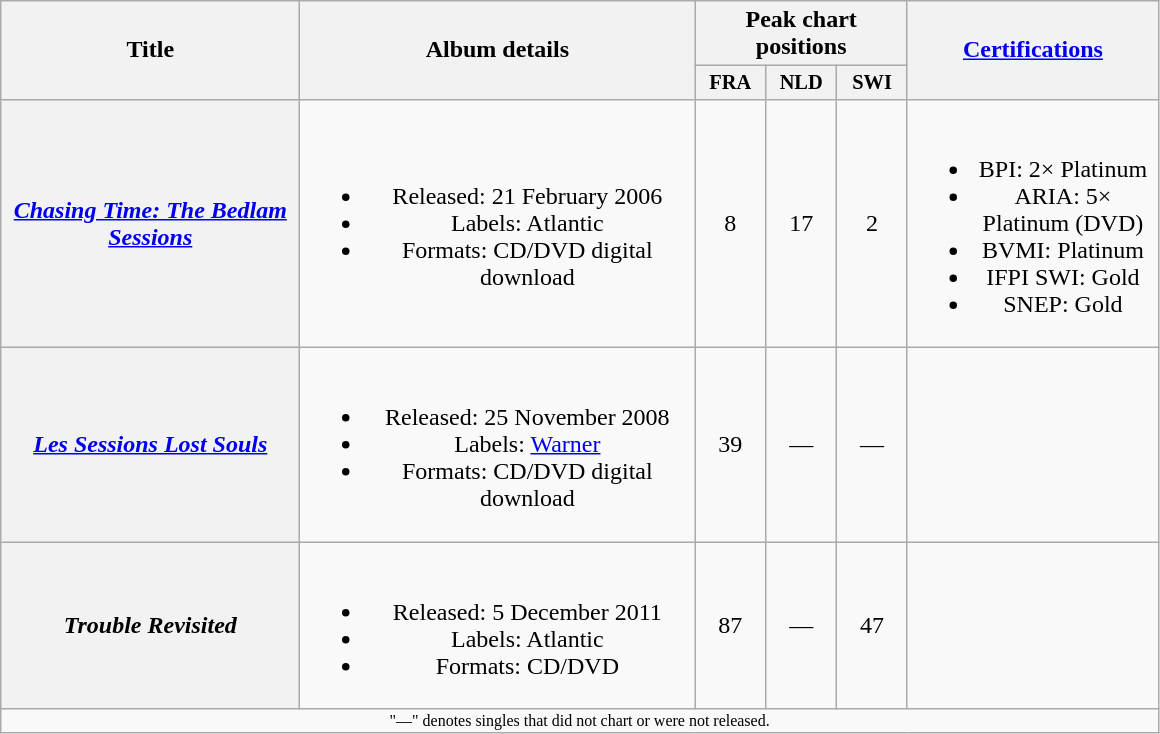<table class="wikitable plainrowheaders" style="text-align:center;" border="1">
<tr>
<th scope="col" rowspan="2" style="width:12em;">Title</th>
<th scope="col" rowspan="2" style="width:16em;">Album details</th>
<th scope="col" colspan="3">Peak chart positions</th>
<th scope="col" rowspan="2" style="width:10em;"><a href='#'>Certifications</a></th>
</tr>
<tr>
<th scope="col" style="width:3em;font-size:85%;">FRA <br></th>
<th scope="col" style="width:3em;font-size:85%;">NLD <br></th>
<th scope="col" style="width:3em;font-size:85%;">SWI <br></th>
</tr>
<tr>
<th scope="row"><em><a href='#'>Chasing Time: The Bedlam Sessions</a></em></th>
<td><br><ul><li>Released: 21 February 2006</li><li>Labels: Atlantic</li><li>Formats: CD/DVD digital download</li></ul></td>
<td>8</td>
<td>17</td>
<td>2</td>
<td><br><ul><li>BPI: 2× Platinum</li><li>ARIA: 5× Platinum (DVD)</li><li>BVMI: Platinum</li><li>IFPI SWI: Gold</li><li>SNEP: Gold</li></ul></td>
</tr>
<tr>
<th scope="row"><em><a href='#'>Les Sessions Lost Souls</a></em></th>
<td><br><ul><li>Released: 25 November 2008</li><li>Labels: <a href='#'>Warner</a></li><li>Formats: CD/DVD digital download</li></ul></td>
<td>39</td>
<td>—</td>
<td>—</td>
<td></td>
</tr>
<tr>
<th scope="row"><em>Trouble Revisited</em></th>
<td><br><ul><li>Released: 5 December 2011</li><li>Labels: Atlantic</li><li>Formats: CD/DVD</li></ul></td>
<td>87</td>
<td>—</td>
<td>47</td>
<td></td>
</tr>
<tr>
<td align="center" colspan="20" style="font-size: 8pt">"—" denotes singles that did not chart or were not released.</td>
</tr>
</table>
